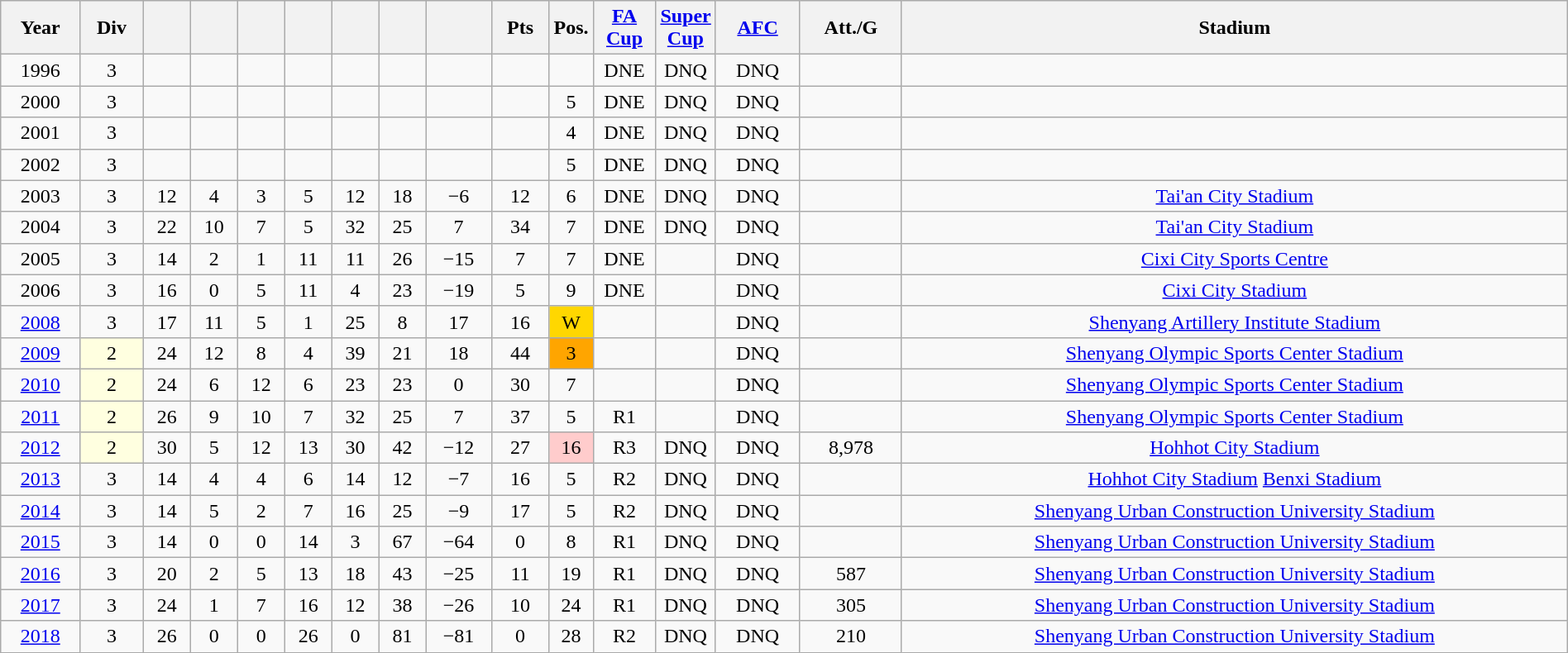<table class="wikitable sortable" width=100% style=text-align:Center>
<tr>
<th>Year</th>
<th>Div</th>
<th></th>
<th></th>
<th></th>
<th></th>
<th></th>
<th></th>
<th></th>
<th>Pts</th>
<th width=2%>Pos.</th>
<th width=4%><a href='#'>FA Cup</a></th>
<th width=2%><a href='#'>Super Cup</a></th>
<th><a href='#'>AFC</a></th>
<th>Att./G</th>
<th>Stadium</th>
</tr>
<tr>
<td>1996</td>
<td>3</td>
<td></td>
<td></td>
<td></td>
<td></td>
<td></td>
<td></td>
<td></td>
<td></td>
<td></td>
<td>DNE</td>
<td>DNQ</td>
<td>DNQ</td>
<td></td>
<td></td>
</tr>
<tr>
<td>2000</td>
<td>3</td>
<td></td>
<td></td>
<td></td>
<td></td>
<td></td>
<td></td>
<td></td>
<td></td>
<td>5</td>
<td>DNE</td>
<td>DNQ</td>
<td>DNQ</td>
<td></td>
<td></td>
</tr>
<tr>
<td>2001</td>
<td>3</td>
<td></td>
<td></td>
<td></td>
<td></td>
<td></td>
<td></td>
<td></td>
<td></td>
<td>4</td>
<td>DNE</td>
<td>DNQ</td>
<td>DNQ</td>
<td></td>
<td></td>
</tr>
<tr>
<td>2002</td>
<td>3</td>
<td></td>
<td></td>
<td></td>
<td></td>
<td></td>
<td></td>
<td></td>
<td></td>
<td>5</td>
<td>DNE</td>
<td>DNQ</td>
<td>DNQ</td>
<td></td>
<td></td>
</tr>
<tr>
<td>2003</td>
<td>3</td>
<td>12</td>
<td>4</td>
<td>3</td>
<td>5</td>
<td>12</td>
<td>18</td>
<td>−6</td>
<td>12</td>
<td>6</td>
<td>DNE</td>
<td>DNQ</td>
<td>DNQ</td>
<td></td>
<td><a href='#'>Tai'an City Stadium</a></td>
</tr>
<tr>
<td>2004</td>
<td>3</td>
<td>22</td>
<td>10</td>
<td>7</td>
<td>5</td>
<td>32</td>
<td>25</td>
<td>7</td>
<td>34</td>
<td>7</td>
<td>DNE</td>
<td>DNQ</td>
<td>DNQ</td>
<td></td>
<td><a href='#'>Tai'an City Stadium</a></td>
</tr>
<tr>
<td>2005</td>
<td>3</td>
<td>14</td>
<td>2</td>
<td>1</td>
<td>11</td>
<td>11</td>
<td>26</td>
<td>−15</td>
<td>7</td>
<td>7</td>
<td>DNE</td>
<td></td>
<td>DNQ</td>
<td></td>
<td><a href='#'>Cixi City Sports Centre</a></td>
</tr>
<tr>
<td>2006</td>
<td>3</td>
<td>16</td>
<td>0</td>
<td>5</td>
<td>11</td>
<td>4</td>
<td>23</td>
<td>−19</td>
<td>5</td>
<td>9</td>
<td>DNE</td>
<td></td>
<td>DNQ</td>
<td></td>
<td><a href='#'>Cixi City Stadium</a></td>
</tr>
<tr>
<td><a href='#'>2008</a></td>
<td>3</td>
<td>17</td>
<td>11</td>
<td>5</td>
<td>1</td>
<td>25</td>
<td>8</td>
<td>17</td>
<td>16</td>
<td bgcolor=gold>W</td>
<td></td>
<td></td>
<td>DNQ</td>
<td></td>
<td><a href='#'>Shenyang Artillery Institute Stadium</a></td>
</tr>
<tr>
<td><a href='#'>2009</a></td>
<td bgcolor=#FFFFE0>2</td>
<td>24</td>
<td>12</td>
<td>8</td>
<td>4</td>
<td>39</td>
<td>21</td>
<td>18</td>
<td>44</td>
<td bgcolor=#FFA500>3</td>
<td></td>
<td></td>
<td>DNQ</td>
<td></td>
<td><a href='#'>Shenyang Olympic Sports Center Stadium</a></td>
</tr>
<tr>
<td><a href='#'>2010</a></td>
<td bgcolor=#FFFFE0>2</td>
<td>24</td>
<td>6</td>
<td>12</td>
<td>6</td>
<td>23</td>
<td>23</td>
<td>0</td>
<td>30</td>
<td>7</td>
<td></td>
<td></td>
<td>DNQ</td>
<td></td>
<td><a href='#'>Shenyang Olympic Sports Center Stadium</a></td>
</tr>
<tr>
<td><a href='#'>2011</a></td>
<td bgcolor=#FFFFE0>2</td>
<td>26</td>
<td>9</td>
<td>10</td>
<td>7</td>
<td>32</td>
<td>25</td>
<td>7</td>
<td>37</td>
<td>5</td>
<td>R1</td>
<td></td>
<td>DNQ</td>
<td></td>
<td><a href='#'>Shenyang Olympic Sports Center Stadium</a></td>
</tr>
<tr>
<td><a href='#'>2012</a></td>
<td bgcolor=#FFFFE0>2</td>
<td>30</td>
<td>5</td>
<td>12</td>
<td>13</td>
<td>30</td>
<td>42</td>
<td>−12</td>
<td>27</td>
<td bgcolor=ffcccc>16</td>
<td>R3</td>
<td>DNQ</td>
<td>DNQ</td>
<td>8,978</td>
<td><a href='#'>Hohhot City Stadium</a></td>
</tr>
<tr>
<td><a href='#'>2013</a></td>
<td>3</td>
<td>14</td>
<td>4</td>
<td>4</td>
<td>6</td>
<td>14</td>
<td>12</td>
<td>−7</td>
<td>16</td>
<td>5</td>
<td>R2</td>
<td>DNQ</td>
<td>DNQ</td>
<td></td>
<td><a href='#'>Hohhot City Stadium</a> <a href='#'>Benxi Stadium</a></td>
</tr>
<tr>
<td><a href='#'>2014</a></td>
<td>3</td>
<td>14</td>
<td>5</td>
<td>2</td>
<td>7</td>
<td>16</td>
<td>25</td>
<td>−9</td>
<td>17</td>
<td>5</td>
<td>R2</td>
<td>DNQ</td>
<td>DNQ</td>
<td></td>
<td><a href='#'>Shenyang Urban Construction University Stadium</a></td>
</tr>
<tr>
<td><a href='#'>2015</a></td>
<td>3</td>
<td>14</td>
<td>0</td>
<td>0</td>
<td>14</td>
<td>3</td>
<td>67</td>
<td>−64</td>
<td>0</td>
<td>8</td>
<td>R1</td>
<td>DNQ</td>
<td>DNQ</td>
<td></td>
<td><a href='#'>Shenyang Urban Construction University Stadium</a></td>
</tr>
<tr>
<td><a href='#'>2016</a></td>
<td>3</td>
<td>20</td>
<td>2</td>
<td>5</td>
<td>13</td>
<td>18</td>
<td>43</td>
<td>−25</td>
<td>11</td>
<td>19</td>
<td>R1</td>
<td>DNQ</td>
<td>DNQ</td>
<td>587</td>
<td><a href='#'>Shenyang Urban Construction University Stadium</a></td>
</tr>
<tr>
<td><a href='#'>2017</a></td>
<td>3</td>
<td>24</td>
<td>1</td>
<td>7</td>
<td>16</td>
<td>12</td>
<td>38</td>
<td>−26</td>
<td>10</td>
<td>24</td>
<td>R1</td>
<td>DNQ</td>
<td>DNQ</td>
<td>305</td>
<td><a href='#'>Shenyang Urban Construction University Stadium</a></td>
</tr>
<tr>
<td><a href='#'>2018</a></td>
<td>3</td>
<td>26</td>
<td>0</td>
<td>0</td>
<td>26</td>
<td>0</td>
<td>81</td>
<td>−81</td>
<td>0</td>
<td>28</td>
<td>R2</td>
<td>DNQ</td>
<td>DNQ</td>
<td>210</td>
<td><a href='#'>Shenyang Urban Construction University Stadium</a></td>
</tr>
</table>
